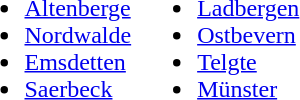<table>
<tr>
<td valign="top"><br><ul><li><a href='#'>Altenberge</a></li><li><a href='#'>Nordwalde</a></li><li><a href='#'>Emsdetten</a></li><li><a href='#'>Saerbeck</a></li></ul></td>
<td valign="top"><br><ul><li><a href='#'>Ladbergen</a></li><li><a href='#'>Ostbevern</a></li><li><a href='#'>Telgte</a></li><li><a href='#'>Münster</a></li></ul></td>
</tr>
</table>
